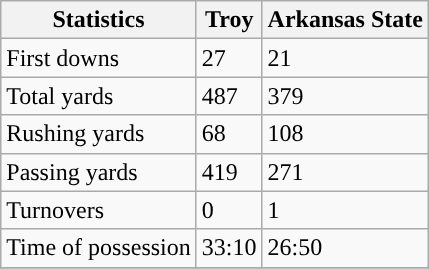<table class="wikitable">
<tr>
<th>Statistics</th>
<th>Troy</th>
<th>Arkansas State</th>
</tr>
<tr>
<td>First downs</td>
<td>27</td>
<td>21</td>
</tr>
<tr>
<td>Total yards</td>
<td>487</td>
<td>379</td>
</tr>
<tr>
<td>Rushing yards</td>
<td>68</td>
<td>108</td>
</tr>
<tr>
<td>Passing yards</td>
<td>419</td>
<td>271</td>
</tr>
<tr>
<td>Turnovers</td>
<td>0</td>
<td>1</td>
</tr>
<tr>
<td>Time of possession</td>
<td>33:10</td>
<td>26:50</td>
</tr>
<tr>
</tr>
</table>
